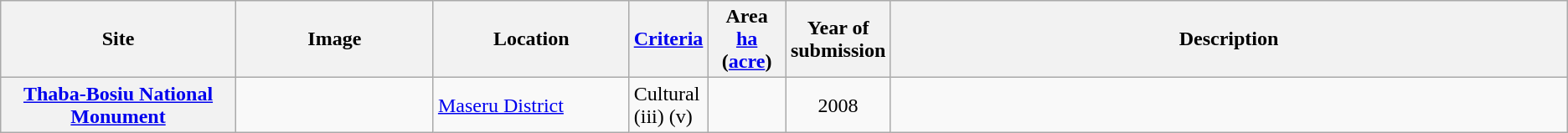<table class="wikitable sortable">
<tr>
<th scope="col" style="width:15%;">Site</th>
<th scope="col" class="unsortable" style="width:150px;">Image</th>
<th scope="col" style="width:12.5%;">Location</th>
<th scope="row" style="width:5%;"><a href='#'>Criteria</a></th>
<th scope="col" style="width:5%;">Area<br><a href='#'>ha</a> (<a href='#'>acre</a>)<br></th>
<th scope="col" style="width:5%;">Year of submission</th>
<th scope="col" class="unsortable">Description</th>
</tr>
<tr>
<th scope="row"><a href='#'>Thaba-Bosiu National Monument</a></th>
<td></td>
<td><a href='#'>Maseru District</a> <small></small></td>
<td>Cultural (iii) (v)</td>
<td></td>
<td align="center">2008</td>
<td></td>
</tr>
</table>
